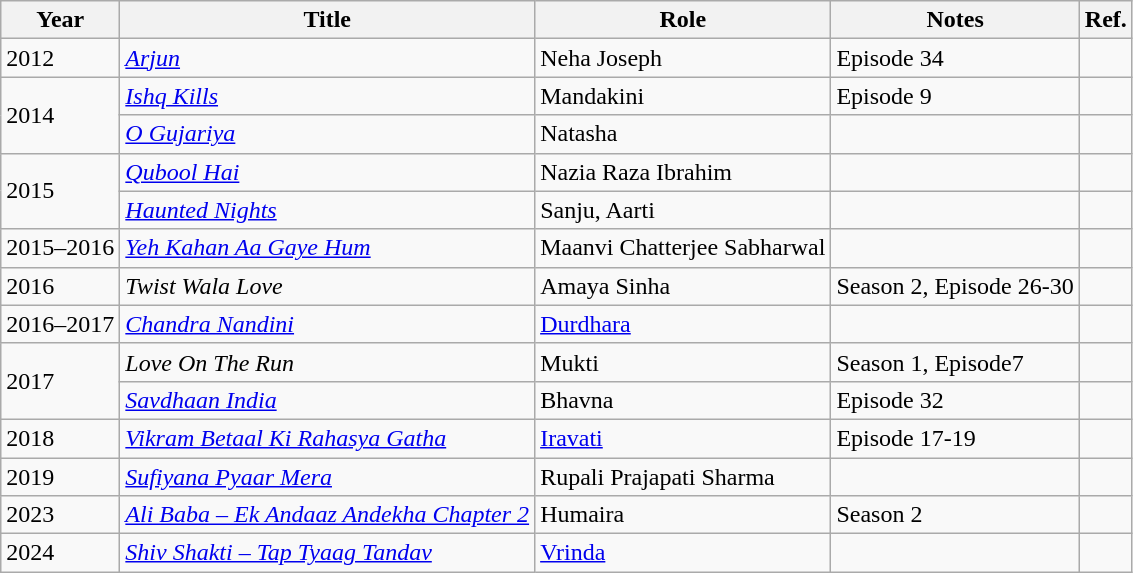<table class="wikitable sortable">
<tr>
<th>Year</th>
<th>Title</th>
<th>Role</th>
<th>Notes</th>
<th>Ref.</th>
</tr>
<tr>
<td>2012</td>
<td><em><a href='#'>Arjun</a></em></td>
<td>Neha Joseph</td>
<td>Episode 34</td>
<td></td>
</tr>
<tr>
<td rowspan="2">2014</td>
<td><em><a href='#'>Ishq Kills</a></em></td>
<td>Mandakini</td>
<td>Episode 9</td>
<td></td>
</tr>
<tr>
<td><em><a href='#'>O Gujariya</a></em></td>
<td>Natasha</td>
<td></td>
<td></td>
</tr>
<tr>
<td rowspan="2">2015</td>
<td><em><a href='#'>Qubool Hai</a></em></td>
<td>Nazia Raza Ibrahim</td>
<td></td>
<td></td>
</tr>
<tr>
<td><em><a href='#'>Haunted Nights</a></em></td>
<td>Sanju, Aarti</td>
<td></td>
<td></td>
</tr>
<tr>
<td>2015–2016</td>
<td><em><a href='#'>Yeh Kahan Aa Gaye Hum</a></em></td>
<td>Maanvi Chatterjee Sabharwal</td>
<td></td>
<td></td>
</tr>
<tr>
<td>2016</td>
<td><em>Twist Wala Love</em></td>
<td>Amaya Sinha</td>
<td>Season 2, Episode 26-30</td>
<td></td>
</tr>
<tr>
<td>2016–2017</td>
<td><em><a href='#'>Chandra Nandini</a></em></td>
<td><a href='#'>Durdhara</a></td>
<td></td>
<td></td>
</tr>
<tr>
<td rowspan="2">2017</td>
<td><em>Love On The Run</em></td>
<td>Mukti</td>
<td>Season 1, Episode7</td>
<td></td>
</tr>
<tr>
<td><em><a href='#'>Savdhaan India</a></em></td>
<td>Bhavna</td>
<td>Episode 32</td>
<td></td>
</tr>
<tr>
<td>2018</td>
<td><em><a href='#'>Vikram Betaal Ki Rahasya Gatha</a></em></td>
<td><a href='#'>Iravati</a></td>
<td>Episode 17-19</td>
<td></td>
</tr>
<tr>
<td>2019</td>
<td><em><a href='#'>Sufiyana Pyaar Mera</a></em></td>
<td>Rupali Prajapati Sharma</td>
<td></td>
<td></td>
</tr>
<tr>
<td>2023</td>
<td><em><a href='#'>Ali Baba – Ek Andaaz Andekha Chapter 2</a></em></td>
<td>Humaira</td>
<td>Season 2</td>
<td></td>
</tr>
<tr>
<td>2024</td>
<td><em><a href='#'>Shiv Shakti – Tap Tyaag Tandav</a></em></td>
<td><a href='#'>Vrinda</a></td>
<td></td>
<td></td>
</tr>
</table>
